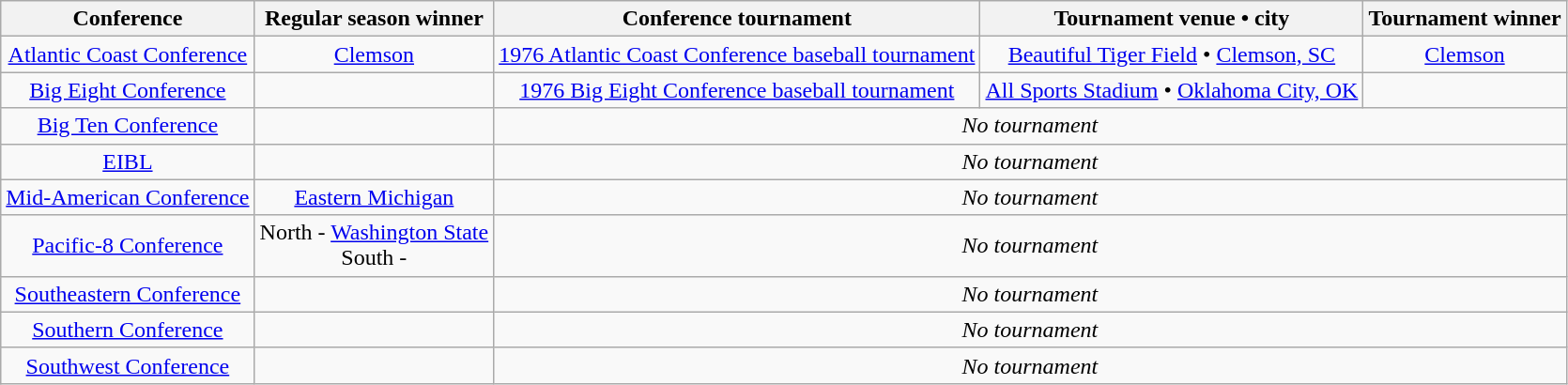<table class="wikitable" style="text-align:center;">
<tr>
<th>Conference</th>
<th>Regular season winner</th>
<th>Conference tournament</th>
<th>Tournament venue • city</th>
<th>Tournament winner</th>
</tr>
<tr>
<td><a href='#'>Atlantic Coast Conference</a></td>
<td><a href='#'>Clemson</a></td>
<td><a href='#'>1976 Atlantic Coast Conference baseball tournament</a></td>
<td><a href='#'>Beautiful Tiger Field</a> • <a href='#'>Clemson, SC</a></td>
<td><a href='#'>Clemson</a></td>
</tr>
<tr>
<td><a href='#'>Big Eight Conference</a></td>
<td></td>
<td><a href='#'>1976 Big Eight Conference baseball tournament</a></td>
<td><a href='#'>All Sports Stadium</a> • <a href='#'>Oklahoma City, OK</a></td>
<td></td>
</tr>
<tr>
<td><a href='#'>Big Ten Conference</a></td>
<td></td>
<td colspan=3><em>No tournament</em></td>
</tr>
<tr>
<td><a href='#'>EIBL</a></td>
<td></td>
<td colspan=3><em>No tournament</em></td>
</tr>
<tr>
<td><a href='#'>Mid-American Conference</a></td>
<td><a href='#'>Eastern Michigan</a></td>
<td colspan=3><em>No tournament</em></td>
</tr>
<tr>
<td><a href='#'>Pacific-8 Conference</a></td>
<td>North - <a href='#'>Washington State</a><br>South - </td>
<td colspan=3><em>No tournament</em></td>
</tr>
<tr>
<td><a href='#'>Southeastern Conference</a></td>
<td></td>
<td colspan=3><em>No tournament</em></td>
</tr>
<tr>
<td><a href='#'>Southern Conference</a></td>
<td></td>
<td colspan=3><em>No tournament</em></td>
</tr>
<tr>
<td><a href='#'>Southwest Conference</a></td>
<td></td>
<td colspan=3><em>No tournament</em></td>
</tr>
</table>
